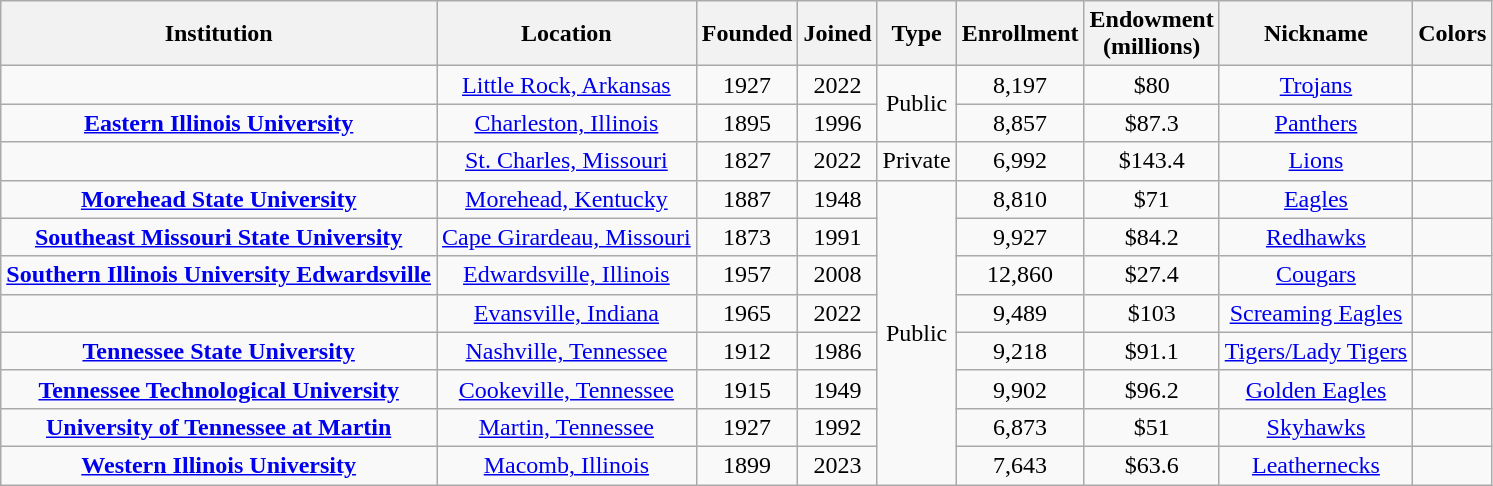<table class="wikitable sortable" style="text-align:center">
<tr>
<th>Institution</th>
<th>Location</th>
<th>Founded</th>
<th>Joined</th>
<th>Type</th>
<th>Enrollment</th>
<th>Endowment<br>(millions)</th>
<th>Nickname</th>
<th class="unsortable">Colors</th>
</tr>
<tr>
<td></td>
<td><a href='#'>Little Rock, Arkansas</a></td>
<td>1927</td>
<td>2022</td>
<td rowspan="2">Public</td>
<td>8,197</td>
<td>$80</td>
<td><a href='#'>Trojans</a></td>
<td></td>
</tr>
<tr>
<td><strong><a href='#'>Eastern Illinois University</a></strong></td>
<td><a href='#'>Charleston, Illinois</a></td>
<td>1895</td>
<td>1996</td>
<td>8,857</td>
<td>$87.3</td>
<td><a href='#'>Panthers</a></td>
<td></td>
</tr>
<tr>
<td></td>
<td><a href='#'>St. Charles, Missouri</a></td>
<td>1827</td>
<td>2022</td>
<td>Private</td>
<td>6,992</td>
<td>$143.4</td>
<td><a href='#'>Lions</a></td>
<td></td>
</tr>
<tr>
<td><strong><a href='#'>Morehead State University</a></strong></td>
<td><a href='#'>Morehead, Kentucky</a></td>
<td>1887</td>
<td>1948</td>
<td rowspan="8">Public</td>
<td>8,810</td>
<td>$71</td>
<td><a href='#'>Eagles</a></td>
<td></td>
</tr>
<tr>
<td><strong><a href='#'>Southeast Missouri State University</a></strong></td>
<td><a href='#'>Cape Girardeau, Missouri</a></td>
<td>1873</td>
<td>1991</td>
<td>9,927</td>
<td>$84.2</td>
<td><a href='#'>Redhawks</a></td>
<td></td>
</tr>
<tr>
<td><strong><a href='#'>Southern Illinois University Edwardsville</a></strong></td>
<td><a href='#'>Edwardsville, Illinois</a></td>
<td>1957</td>
<td>2008</td>
<td>12,860</td>
<td>$27.4</td>
<td><a href='#'>Cougars</a></td>
<td></td>
</tr>
<tr>
<td></td>
<td><a href='#'>Evansville, Indiana</a></td>
<td>1965</td>
<td>2022</td>
<td>9,489</td>
<td>$103</td>
<td><a href='#'>Screaming Eagles</a></td>
<td></td>
</tr>
<tr>
<td><strong><a href='#'>Tennessee State University</a></strong></td>
<td><a href='#'>Nashville, Tennessee</a></td>
<td>1912</td>
<td>1986</td>
<td>9,218</td>
<td>$91.1</td>
<td><a href='#'>Tigers/Lady Tigers</a></td>
<td></td>
</tr>
<tr>
<td><strong><a href='#'>Tennessee Technological University</a></strong></td>
<td><a href='#'>Cookeville, Tennessee</a></td>
<td>1915</td>
<td>1949</td>
<td>9,902</td>
<td>$96.2</td>
<td><a href='#'>Golden Eagles</a></td>
<td></td>
</tr>
<tr>
<td><strong><a href='#'>University of Tennessee at Martin</a></strong></td>
<td><a href='#'>Martin, Tennessee</a></td>
<td>1927</td>
<td>1992</td>
<td>6,873</td>
<td>$51</td>
<td><a href='#'>Skyhawks</a></td>
<td></td>
</tr>
<tr>
<td><strong><a href='#'>Western Illinois University</a></strong></td>
<td><a href='#'>Macomb, Illinois</a></td>
<td>1899</td>
<td>2023</td>
<td>7,643</td>
<td>$63.6</td>
<td><a href='#'>Leathernecks</a></td>
<td></td>
</tr>
</table>
